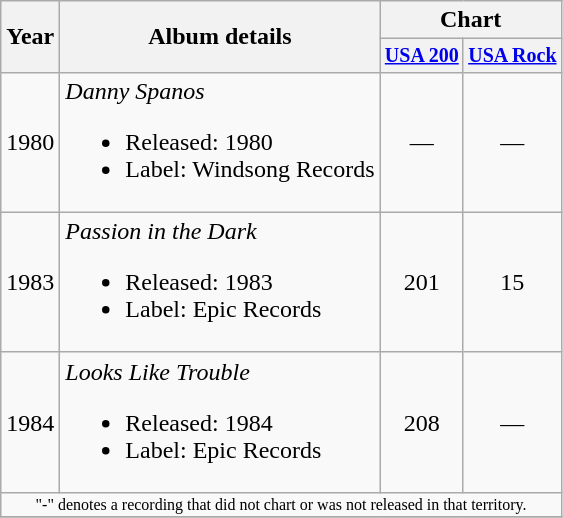<table Class = "wikitable">
<tr>
<th rowspan = "2">Year</th>
<th rowspan = "2">Album details</th>
<th colspan = "2">Chart</th>
</tr>
<tr Style = "font-size: smaller;">
<th><a href='#'>USA 200</a></th>
<th><a href='#'>USA Rock</a></th>
</tr>
<tr>
<td rowspan = "1" align = "center">1980</td>
<td><em>Danny Spanos </em><br><ul><li>Released: 1980</li><li>Label: Windsong Records</li></ul></td>
<td align = "center">—</td>
<td align = "center">—</td>
</tr>
<tr>
<td rowspan = "1" align = "center">1983</td>
<td><em>Passion in the Dark</em><br><ul><li>Released: 1983</li><li>Label: Epic Records</li></ul></td>
<td align = "center">201</td>
<td align = "center">15</td>
</tr>
<tr>
<td rowspan = "1" align = "center">1984</td>
<td><em>Looks Like Trouble</em><br><ul><li>Released: 1984</li><li>Label: Epic Records</li></ul></td>
<td align = "center">208</td>
<td align = "center">—</td>
</tr>
<tr>
<td align = "center" colspan = "16" style = "font-size: 8pt">"-" denotes a recording that did not chart or was not released in that territory.</td>
</tr>
<tr>
</tr>
</table>
